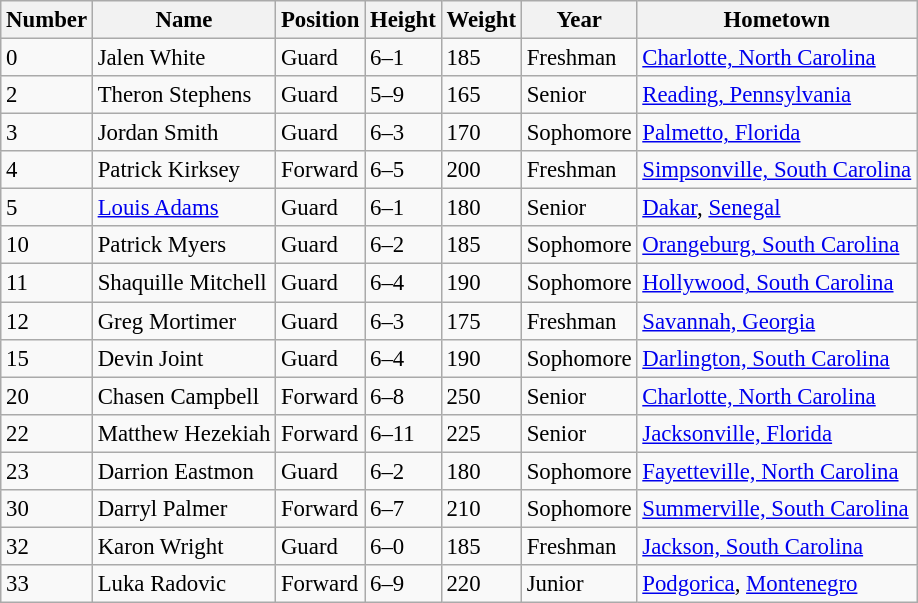<table class="wikitable sortable" style="font-size: 95%;">
<tr>
<th>Number</th>
<th>Name</th>
<th>Position</th>
<th>Height</th>
<th>Weight</th>
<th>Year</th>
<th>Hometown</th>
</tr>
<tr>
<td>0</td>
<td>Jalen White</td>
<td>Guard</td>
<td>6–1</td>
<td>185</td>
<td>Freshman</td>
<td><a href='#'>Charlotte, North Carolina</a></td>
</tr>
<tr>
<td>2</td>
<td>Theron Stephens</td>
<td>Guard</td>
<td>5–9</td>
<td>165</td>
<td>Senior</td>
<td><a href='#'>Reading, Pennsylvania</a></td>
</tr>
<tr>
<td>3</td>
<td>Jordan Smith</td>
<td>Guard</td>
<td>6–3</td>
<td>170</td>
<td>Sophomore</td>
<td><a href='#'>Palmetto, Florida</a></td>
</tr>
<tr>
<td>4</td>
<td>Patrick Kirksey</td>
<td>Forward</td>
<td>6–5</td>
<td>200</td>
<td>Freshman</td>
<td><a href='#'>Simpsonville, South Carolina</a></td>
</tr>
<tr>
<td>5</td>
<td><a href='#'>Louis Adams</a></td>
<td>Guard</td>
<td>6–1</td>
<td>180</td>
<td>Senior</td>
<td><a href='#'>Dakar</a>, <a href='#'>Senegal</a></td>
</tr>
<tr>
<td>10</td>
<td>Patrick Myers</td>
<td>Guard</td>
<td>6–2</td>
<td>185</td>
<td>Sophomore</td>
<td><a href='#'>Orangeburg, South Carolina</a></td>
</tr>
<tr>
<td>11</td>
<td>Shaquille Mitchell</td>
<td>Guard</td>
<td>6–4</td>
<td>190</td>
<td>Sophomore</td>
<td><a href='#'>Hollywood, South Carolina</a></td>
</tr>
<tr>
<td>12</td>
<td>Greg Mortimer</td>
<td>Guard</td>
<td>6–3</td>
<td>175</td>
<td>Freshman</td>
<td><a href='#'>Savannah, Georgia</a></td>
</tr>
<tr>
<td>15</td>
<td>Devin Joint</td>
<td>Guard</td>
<td>6–4</td>
<td>190</td>
<td>Sophomore</td>
<td><a href='#'>Darlington, South Carolina</a></td>
</tr>
<tr>
<td>20</td>
<td>Chasen Campbell</td>
<td>Forward</td>
<td>6–8</td>
<td>250</td>
<td>Senior</td>
<td><a href='#'>Charlotte, North Carolina</a></td>
</tr>
<tr>
<td>22</td>
<td>Matthew Hezekiah</td>
<td>Forward</td>
<td>6–11</td>
<td>225</td>
<td>Senior</td>
<td><a href='#'>Jacksonville, Florida</a></td>
</tr>
<tr>
<td>23</td>
<td>Darrion Eastmon</td>
<td>Guard</td>
<td>6–2</td>
<td>180</td>
<td>Sophomore</td>
<td><a href='#'>Fayetteville, North Carolina</a></td>
</tr>
<tr>
<td>30</td>
<td>Darryl Palmer</td>
<td>Forward</td>
<td>6–7</td>
<td>210</td>
<td>Sophomore</td>
<td><a href='#'>Summerville, South Carolina</a></td>
</tr>
<tr>
<td>32</td>
<td>Karon Wright</td>
<td>Guard</td>
<td>6–0</td>
<td>185</td>
<td>Freshman</td>
<td><a href='#'>Jackson, South Carolina</a></td>
</tr>
<tr>
<td>33</td>
<td>Luka Radovic</td>
<td>Forward</td>
<td>6–9</td>
<td>220</td>
<td>Junior</td>
<td><a href='#'>Podgorica</a>, <a href='#'>Montenegro</a></td>
</tr>
</table>
